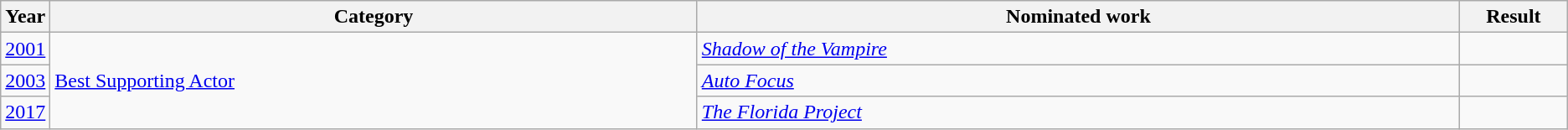<table class=wikitable>
<tr>
<th scope="col" style="width:1em;">Year</th>
<th scope="col" style="width:33em;">Category</th>
<th scope="col" style="width:39em;">Nominated work</th>
<th scope="col" style="width:5em;">Result</th>
</tr>
<tr>
<td><a href='#'>2001</a></td>
<td rowspan="3"><a href='#'>Best Supporting Actor</a></td>
<td><em><a href='#'>Shadow of the Vampire</a></em></td>
<td></td>
</tr>
<tr>
<td><a href='#'>2003</a></td>
<td><em><a href='#'>Auto Focus</a></em></td>
<td></td>
</tr>
<tr>
<td><a href='#'>2017</a></td>
<td><em><a href='#'>The Florida Project</a></em></td>
<td></td>
</tr>
</table>
